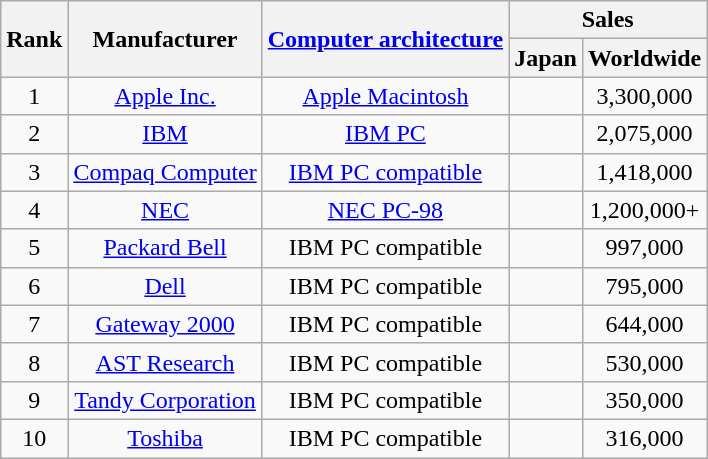<table class="wikitable sortable" style="text-align:center">
<tr>
<th rowspan="2">Rank</th>
<th rowspan="2">Manufacturer</th>
<th rowspan="2"><a href='#'>Computer architecture</a></th>
<th colspan="2">Sales</th>
</tr>
<tr>
<th>Japan</th>
<th>Worldwide</th>
</tr>
<tr>
<td>1</td>
<td><a href='#'>Apple Inc.</a></td>
<td><a href='#'>Apple Macintosh</a></td>
<td></td>
<td>3,300,000</td>
</tr>
<tr>
<td>2</td>
<td><a href='#'>IBM</a></td>
<td><a href='#'>IBM PC</a></td>
<td></td>
<td>2,075,000</td>
</tr>
<tr>
<td>3</td>
<td><a href='#'>Compaq Computer</a></td>
<td><a href='#'>IBM PC compatible</a></td>
<td></td>
<td>1,418,000</td>
</tr>
<tr>
<td>4</td>
<td><a href='#'>NEC</a></td>
<td><a href='#'>NEC PC-98</a></td>
<td></td>
<td>1,200,000+</td>
</tr>
<tr>
<td>5</td>
<td><a href='#'>Packard Bell</a></td>
<td>IBM PC compatible</td>
<td></td>
<td>997,000</td>
</tr>
<tr>
<td>6</td>
<td><a href='#'>Dell</a></td>
<td>IBM PC compatible</td>
<td></td>
<td>795,000</td>
</tr>
<tr>
<td>7</td>
<td><a href='#'>Gateway 2000</a></td>
<td>IBM PC compatible</td>
<td></td>
<td>644,000</td>
</tr>
<tr>
<td>8</td>
<td><a href='#'>AST Research</a></td>
<td>IBM PC compatible</td>
<td></td>
<td>530,000</td>
</tr>
<tr>
<td>9</td>
<td><a href='#'>Tandy Corporation</a></td>
<td>IBM PC compatible</td>
<td></td>
<td>350,000</td>
</tr>
<tr>
<td>10</td>
<td><a href='#'>Toshiba</a></td>
<td>IBM PC compatible</td>
<td></td>
<td>316,000</td>
</tr>
</table>
